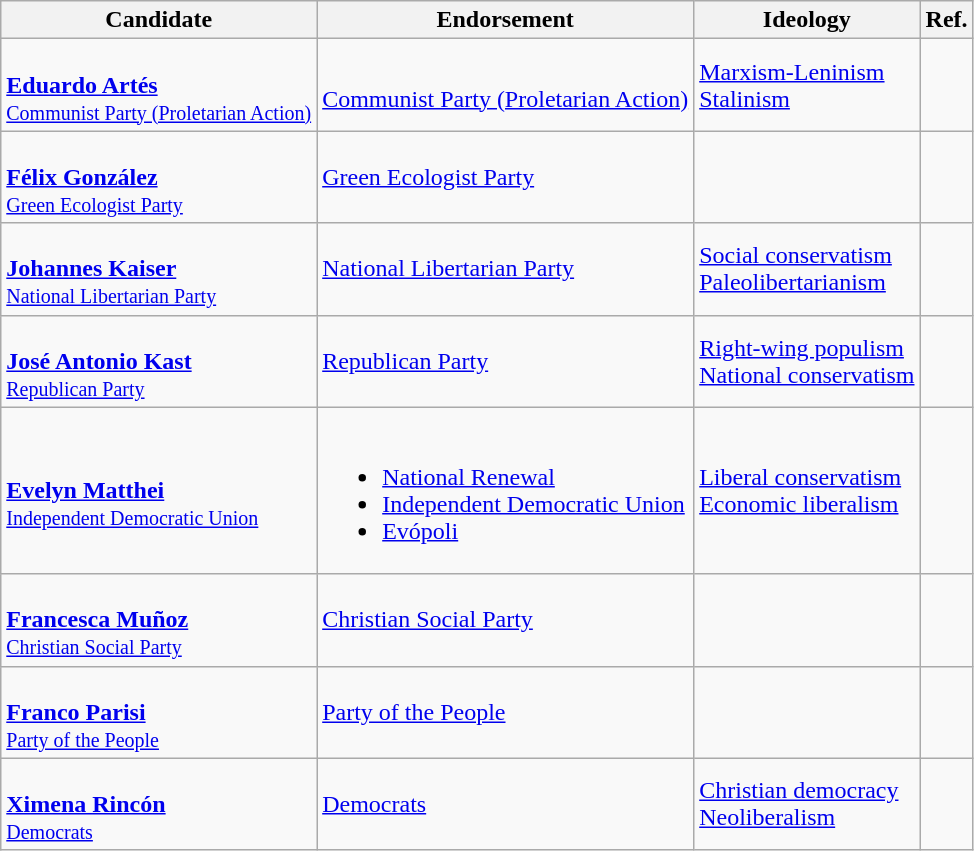<table class="wikitable">
<tr>
<th>Candidate</th>
<th>Endorsement</th>
<th>Ideology</th>
<th>Ref.</th>
</tr>
<tr>
<td><br><strong><a href='#'>Eduardo Artés</a></strong><br><small><a href='#'>Communist Party (Proletarian Action)</a></small></td>
<td><br> <a href='#'>Communist Party (Proletarian Action)</a></td>
<td><a href='#'>Marxism-Leninism</a><br><a href='#'>Stalinism</a></td>
<td></td>
</tr>
<tr>
<td><br><strong><a href='#'>Félix González</a></strong><br><small><a href='#'>Green Ecologist Party</a></small></td>
<td> <a href='#'>Green Ecologist Party</a></td>
<td></td>
<td></td>
</tr>
<tr>
<td><br><strong><a href='#'>Johannes Kaiser</a></strong><br><small><a href='#'>National Libertarian Party</a></small></td>
<td> <a href='#'>National Libertarian Party</a></td>
<td><a href='#'>Social conservatism</a><br><a href='#'>Paleolibertarianism</a></td>
<td></td>
</tr>
<tr>
<td><br><strong><a href='#'>José Antonio Kast</a></strong><br><small><a href='#'>Republican Party</a></small></td>
<td> <a href='#'>Republican Party</a></td>
<td><a href='#'>Right-wing populism</a><br><a href='#'>National conservatism</a></td>
<td></td>
</tr>
<tr>
<td> <br><strong><a href='#'>Evelyn Matthei</a></strong><br><small><a href='#'>Independent Democratic Union</a></small></td>
<td><br><ul><li> <a href='#'>National Renewal</a></li><li> <a href='#'>Independent Democratic Union</a></li><li> <a href='#'>Evópoli</a></li></ul></td>
<td><a href='#'>Liberal conservatism</a><br><a href='#'>Economic liberalism</a></td>
<td></td>
</tr>
<tr>
<td><br><strong><a href='#'>Francesca Muñoz</a></strong><br><small><a href='#'>Christian Social Party</a></small></td>
<td> <a href='#'>Christian Social Party</a></td>
<td></td>
<td></td>
</tr>
<tr>
<td><br><strong><a href='#'>Franco Parisi</a></strong><br><a href='#'><small></small></a><small><a href='#'>Party of the People</a></small></td>
<td> <a href='#'>Party of the People</a></td>
<td></td>
<td></td>
</tr>
<tr>
<td><br><strong><a href='#'>Ximena Rincón</a></strong><br><small><a href='#'>Democrats</a></small></td>
<td> <a href='#'>Democrats</a></td>
<td><a href='#'>Christian democracy</a><br><a href='#'>Neoliberalism</a></td>
<td></td>
</tr>
</table>
